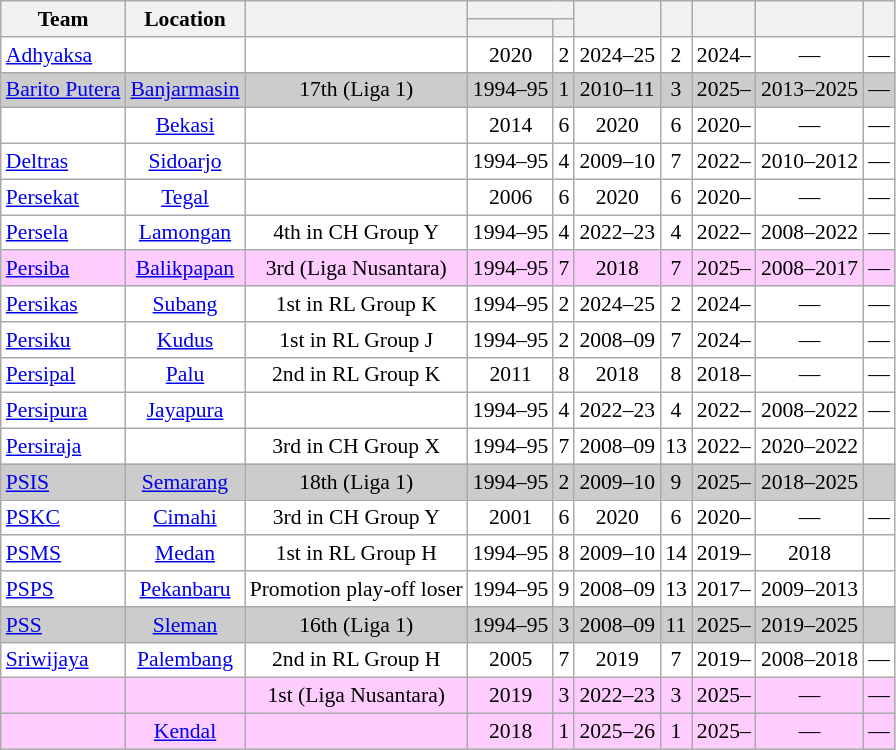<table class="wikitable sortable" style="text-align: center; font-size: 90%;">
<tr>
<th rowspan="2">Team</th>
<th rowspan="2">Location</th>
<th rowspan="2"></th>
<th colspan="2"></th>
<th rowspan="2"></th>
<th rowspan="2"></th>
<th rowspan="2"></th>
<th rowspan="2"></th>
<th rowspan="2"></th>
</tr>
<tr>
<th></th>
<th></th>
</tr>
<tr bgcolor="#ffffff">
<td style="text-align: left;"><a href='#'>Adhyaksa</a></td>
<td></td>
<td></td>
<td align="center">2020</td>
<td align="center">2</td>
<td align="center">2024–25</td>
<td align="center">2</td>
<td align="center">2024–</td>
<td align="center">—</td>
<td align="center">—</td>
</tr>
<tr bgcolor="#cccccc">
<td style="text-align: left;"><a href='#'>Barito Putera</a></td>
<td><a href='#'>Banjarmasin</a></td>
<td>17th (Liga 1)</td>
<td align="center">1994–95</td>
<td align="center">1</td>
<td align="center">2010–11</td>
<td align="center">3</td>
<td align="center">2025–</td>
<td align="center">2013–2025</td>
<td align="center">—</td>
</tr>
<tr bgcolor="#ffffff">
<td style="text-align: left;"></td>
<td><a href='#'>Bekasi</a></td>
<td></td>
<td align="center">2014</td>
<td align="center">6</td>
<td align="center">2020</td>
<td align="center">6</td>
<td align="center">2020–</td>
<td align="center">—</td>
<td align="center">—</td>
</tr>
<tr bgcolor="#ffffff">
<td style="text-align: left;"><a href='#'>Deltras</a></td>
<td><a href='#'>Sidoarjo</a></td>
<td></td>
<td align="center">1994–95</td>
<td align="center">4</td>
<td align="center">2009–10</td>
<td align="center">7</td>
<td align="center">2022–</td>
<td align="center">2010–2012</td>
<td align="center">—</td>
</tr>
<tr bgcolor="#ffffff">
<td style="text-align: left;"><a href='#'>Persekat</a></td>
<td><a href='#'>Tegal</a></td>
<td></td>
<td align="center">2006</td>
<td align="center">6</td>
<td align="center">2020</td>
<td align="center">6</td>
<td align="center">2020–</td>
<td align="center">—</td>
<td align="center">—</td>
</tr>
<tr bgcolor="#ffffff">
<td style="text-align: left;"><a href='#'>Persela</a></td>
<td><a href='#'>Lamongan</a></td>
<td>4th in CH Group Y</td>
<td align="center">1994–95</td>
<td align="center">4</td>
<td align="center">2022–23</td>
<td align="center">4</td>
<td align="center">2022–</td>
<td align="center">2008–2022</td>
<td align="center">—</td>
</tr>
<tr bgcolor="#ffccff">
<td style="text-align: left;"><a href='#'>Persiba</a></td>
<td><a href='#'>Balikpapan</a></td>
<td>3rd (Liga Nusantara)</td>
<td align="center">1994–95</td>
<td align="center">7</td>
<td align="center">2018</td>
<td align="center">7</td>
<td align="center">2025–</td>
<td align="center">2008–2017</td>
<td align="center">—</td>
</tr>
<tr bgcolor="#ffffff">
<td style="text-align: left;"><a href='#'>Persikas</a></td>
<td><a href='#'>Subang</a></td>
<td>1st in RL Group K</td>
<td align="center">1994–95</td>
<td align="center">2</td>
<td align="center">2024–25</td>
<td align="center">2</td>
<td align="center">2024–</td>
<td align="center">—</td>
<td align="center">—</td>
</tr>
<tr bgcolor="#ffffff">
<td style="text-align: left;"><a href='#'>Persiku</a></td>
<td><a href='#'>Kudus</a></td>
<td>1st in RL Group J</td>
<td align="center">1994–95</td>
<td align="center">2</td>
<td align="center">2008–09</td>
<td align="center">7</td>
<td align="center">2024–</td>
<td align="center">—</td>
<td align="center">—</td>
</tr>
<tr bgcolor="#ffffff">
<td style="text-align: left;"><a href='#'>Persipal</a></td>
<td><a href='#'>Palu</a></td>
<td>2nd in RL Group K</td>
<td align="center">2011</td>
<td align="center">8</td>
<td align="center">2018</td>
<td align="center">8</td>
<td align="center">2018–</td>
<td align="center">—</td>
<td align="center">—</td>
</tr>
<tr bgcolor="#ffffff">
<td style="text-align: left;"><a href='#'>Persipura</a></td>
<td><a href='#'>Jayapura</a></td>
<td></td>
<td align="center">1994–95</td>
<td align="center">4</td>
<td align="center">2022–23</td>
<td align="center">4</td>
<td align="center">2022–</td>
<td align="center">2008–2022</td>
<td align="center">—</td>
</tr>
<tr bgcolor="#ffffff">
<td style="text-align: left;"><a href='#'>Persiraja</a></td>
<td></td>
<td>3rd in CH Group X</td>
<td align="center">1994–95</td>
<td align="center">7</td>
<td align="center">2008–09</td>
<td align="center">13</td>
<td align="center">2022–</td>
<td align="center">2020–2022</td>
<td align="center"></td>
</tr>
<tr bgcolor="#cccccc">
<td style="text-align: left;"><a href='#'>PSIS</a></td>
<td><a href='#'>Semarang</a></td>
<td>18th (Liga 1)</td>
<td align="center">1994–95</td>
<td align="center">2</td>
<td align="center">2009–10</td>
<td align="center">9</td>
<td align="center">2025–</td>
<td align="center">2018–2025</td>
<td align="center"></td>
</tr>
<tr bgcolor="#ffffff">
<td style="text-align: left;"><a href='#'>PSKC</a></td>
<td><a href='#'>Cimahi</a></td>
<td>3rd in CH Group Y</td>
<td align="center">2001</td>
<td align="center">6</td>
<td align="center">2020</td>
<td align="center">6</td>
<td align="center">2020–</td>
<td align="center">—</td>
<td align="center">—</td>
</tr>
<tr bgcolor="#ffffff">
<td style="text-align: left;"><a href='#'>PSMS</a></td>
<td><a href='#'>Medan</a></td>
<td>1st in RL Group H</td>
<td align="center">1994–95</td>
<td align="center">8</td>
<td align="center">2009–10</td>
<td align="center">14</td>
<td align="center">2019–</td>
<td align="center">2018</td>
<td align="center"></td>
</tr>
<tr bgcolor="#ffffff">
<td style="text-align: left;"><a href='#'>PSPS</a></td>
<td><a href='#'>Pekanbaru</a></td>
<td>Promotion play-off loser</td>
<td align="center">1994–95</td>
<td align="center">9</td>
<td align="center">2008–09</td>
<td align="center">13</td>
<td align="center">2017–</td>
<td align="center">2009–2013</td>
<td align="center"></td>
</tr>
<tr bgcolor="#cccccc">
<td style="text-align: left;"><a href='#'>PSS</a></td>
<td><a href='#'>Sleman</a></td>
<td>16th (Liga 1)</td>
<td align="center">1994–95</td>
<td align="center">3</td>
<td align="center">2008–09</td>
<td align="center">11</td>
<td align="center">2025–</td>
<td align="center">2019–2025</td>
<td align="center"></td>
</tr>
<tr bgcolor="#ffffff">
<td style="text-align: left;"><a href='#'>Sriwijaya</a></td>
<td><a href='#'>Palembang</a></td>
<td>2nd in RL Group H</td>
<td align="center">2005</td>
<td align="center">7</td>
<td align="center">2019</td>
<td align="center">7</td>
<td align="center">2019–</td>
<td align="center">2008–2018</td>
<td align="center">—</td>
</tr>
<tr bgcolor="#ffccff">
<td style="text-align: left;"></td>
<td></td>
<td>1st (Liga Nusantara)</td>
<td align="center">2019</td>
<td align="center">3</td>
<td align="center">2022–23</td>
<td align="center">3</td>
<td align="center">2025–</td>
<td align="center">—</td>
<td align="center">—</td>
</tr>
<tr bgcolor="#ffccff">
<td style="text-align: left;"></td>
<td><a href='#'>Kendal</a></td>
<td></td>
<td align="center">2018</td>
<td align="center">1</td>
<td align="center">2025–26</td>
<td align="center">1</td>
<td align="center">2025–</td>
<td align="center">—</td>
<td align="center">—</td>
</tr>
</table>
